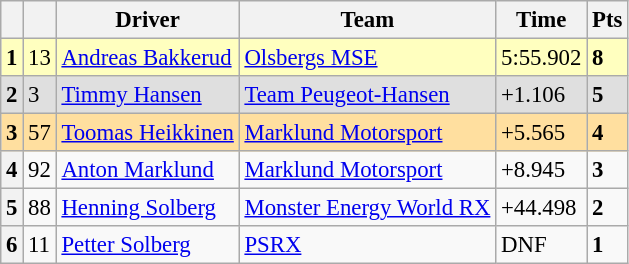<table class=wikitable style="font-size:95%">
<tr>
<th></th>
<th></th>
<th>Driver</th>
<th>Team</th>
<th>Time</th>
<th>Pts</th>
</tr>
<tr>
<th style="background:#ffffbf;">1</th>
<td style="background:#ffffbf;">13</td>
<td style="background:#ffffbf;"> <a href='#'>Andreas Bakkerud</a></td>
<td style="background:#ffffbf;"><a href='#'>Olsbergs MSE</a></td>
<td style="background:#ffffbf;">5:55.902</td>
<td style="background:#ffffbf;"><strong>8</strong></td>
</tr>
<tr>
<th style="background:#dfdfdf;">2</th>
<td style="background:#dfdfdf;">3</td>
<td style="background:#dfdfdf;"> <a href='#'>Timmy Hansen</a></td>
<td style="background:#dfdfdf;"><a href='#'>Team Peugeot-Hansen</a></td>
<td style="background:#dfdfdf;">+1.106</td>
<td style="background:#dfdfdf;"><strong>5</strong></td>
</tr>
<tr>
<th style="background:#ffdf9f;">3</th>
<td style="background:#ffdf9f;">57</td>
<td style="background:#ffdf9f;"> <a href='#'>Toomas Heikkinen</a></td>
<td style="background:#ffdf9f;"><a href='#'>Marklund Motorsport</a></td>
<td style="background:#ffdf9f;">+5.565</td>
<td style="background:#ffdf9f;"><strong>4</strong></td>
</tr>
<tr>
<th>4</th>
<td>92</td>
<td> <a href='#'>Anton Marklund</a></td>
<td><a href='#'>Marklund Motorsport</a></td>
<td>+8.945</td>
<td><strong>3</strong></td>
</tr>
<tr>
<th>5</th>
<td>88</td>
<td> <a href='#'>Henning Solberg</a></td>
<td><a href='#'>Monster Energy World RX</a></td>
<td>+44.498</td>
<td><strong>2</strong></td>
</tr>
<tr>
<th>6</th>
<td>11</td>
<td> <a href='#'>Petter Solberg</a></td>
<td><a href='#'>PSRX</a></td>
<td>DNF</td>
<td><strong>1</strong></td>
</tr>
</table>
